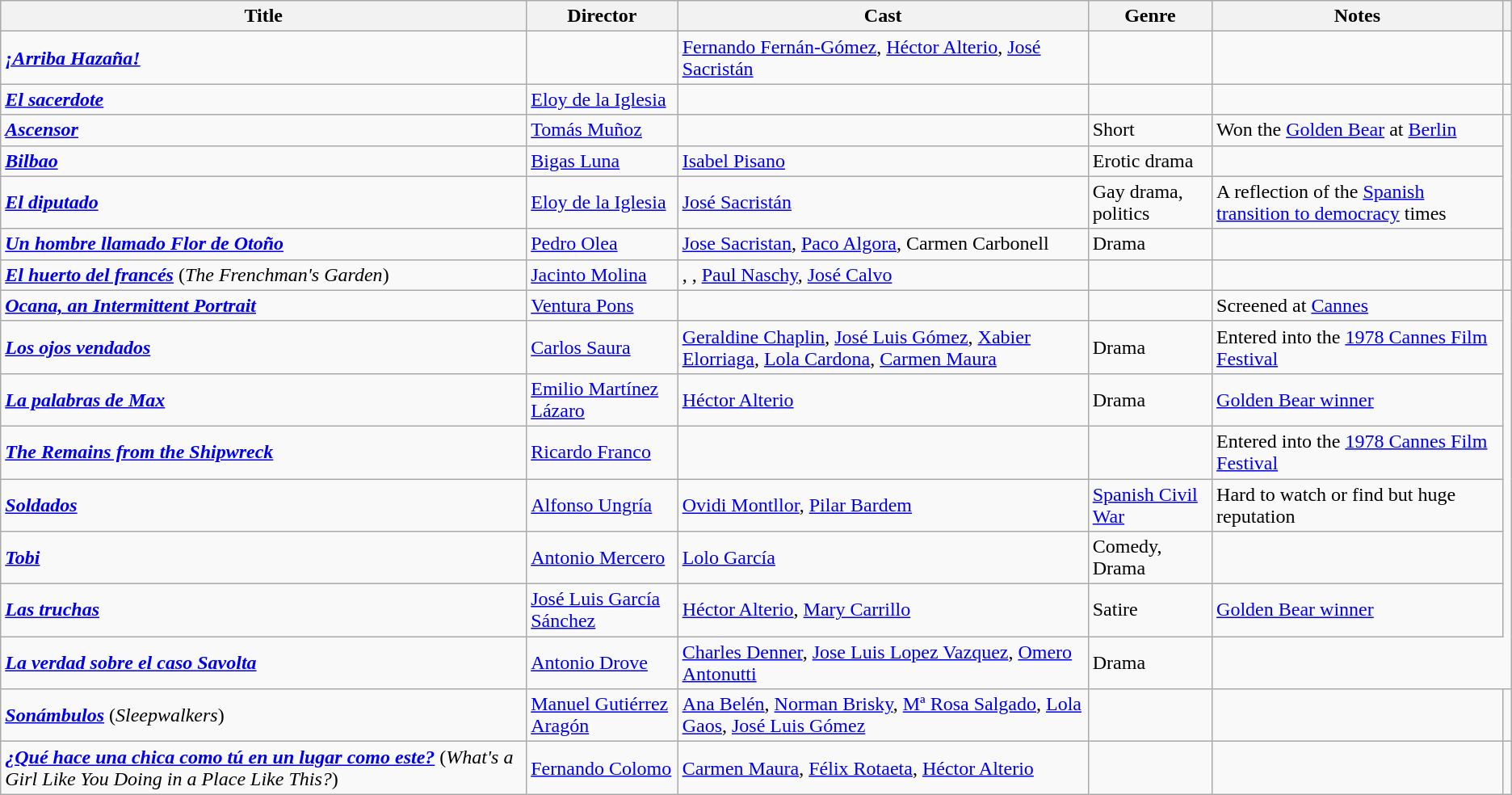<table class="wikitable">
<tr>
<th>Title</th>
<th>Director</th>
<th>Cast</th>
<th>Genre</th>
<th>Notes</th>
<th></th>
</tr>
<tr>
<td><strong><em><a href='#'>¡Arriba Hazaña!</a></em></strong></td>
<td></td>
<td><a href='#'>Fernando Fernán-Gómez</a>, <a href='#'>Héctor Alterio</a>, <a href='#'>José Sacristán</a></td>
<td></td>
<td></td>
<td align = "center"></td>
</tr>
<tr>
<td><strong><em><a href='#'>El sacerdote</a></em></strong></td>
<td><a href='#'>Eloy de la Iglesia</a></td>
<td></td>
<td></td>
<td></td>
<td align = "center"></td>
</tr>
<tr>
<td><strong><em><a href='#'>Ascensor</a></em></strong></td>
<td><a href='#'>Tomás Muñoz</a></td>
<td></td>
<td>Short</td>
<td>Won the <a href='#'>Golden Bear</a> at <a href='#'>Berlin</a></td>
</tr>
<tr>
<td><strong><em><a href='#'>Bilbao</a></em></strong></td>
<td><a href='#'>Bigas Luna</a></td>
<td><a href='#'>Isabel Pisano</a></td>
<td>Erotic drama</td>
<td></td>
</tr>
<tr>
<td><strong><em><a href='#'>El diputado</a></em></strong></td>
<td><a href='#'>Eloy de la Iglesia</a></td>
<td><a href='#'>José Sacristán</a></td>
<td>Gay drama, politics</td>
<td>A reflection of the <a href='#'>Spanish transition to democracy</a> times</td>
</tr>
<tr>
<td><strong><em><a href='#'>Un hombre llamado Flor de Otoño</a></em></strong></td>
<td><a href='#'>Pedro Olea</a></td>
<td><a href='#'>Jose Sacristan</a>, <a href='#'>Paco Algora</a>, Carmen Carbonell</td>
<td>Drama</td>
<td></td>
</tr>
<tr>
<td><strong><em><a href='#'>El huerto del francés</a></em></strong> (<em>The Frenchman's Garden</em>)</td>
<td><a href='#'>Jacinto Molina</a></td>
<td>, , <a href='#'>Paul Naschy</a>, <a href='#'>José Calvo</a></td>
<td></td>
<td></td>
<td align = "center"></td>
</tr>
<tr>
<td><strong><em><a href='#'>Ocana, an Intermittent Portrait</a></em></strong></td>
<td><a href='#'>Ventura Pons</a></td>
<td></td>
<td></td>
<td>Screened at <a href='#'>Cannes</a></td>
</tr>
<tr>
<td><strong><em><a href='#'>Los ojos vendados</a></em></strong></td>
<td><a href='#'>Carlos Saura</a></td>
<td><a href='#'>Geraldine Chaplin</a>, <a href='#'>José Luis Gómez</a>, <a href='#'>Xabier Elorriaga</a>, <a href='#'>Lola Cardona</a>, <a href='#'>Carmen Maura</a></td>
<td>Drama</td>
<td>Entered into the <a href='#'>1978 Cannes Film Festival</a></td>
</tr>
<tr>
<td><strong><em><a href='#'>La palabras de Max</a></em></strong></td>
<td><a href='#'>Emilio Martínez Lázaro</a></td>
<td><a href='#'>Héctor Alterio</a></td>
<td>Drama</td>
<td><a href='#'>Golden Bear winner</a></td>
</tr>
<tr>
<td><strong><em><a href='#'>The Remains from the Shipwreck</a></em></strong></td>
<td><a href='#'>Ricardo Franco</a></td>
<td></td>
<td></td>
<td>Entered into the <a href='#'>1978 Cannes Film Festival</a></td>
</tr>
<tr>
<td><strong><em><a href='#'>Soldados</a></em></strong></td>
<td><a href='#'>Alfonso Ungría</a></td>
<td><a href='#'>Ovidi Montllor</a>, <a href='#'>Pilar Bardem</a></td>
<td><a href='#'>Spanish Civil War</a></td>
<td>Hard to watch or find but huge reputation</td>
</tr>
<tr>
<td><strong><em><a href='#'>Tobi</a></em></strong></td>
<td><a href='#'>Antonio Mercero</a></td>
<td><a href='#'>Lolo García</a></td>
<td>Comedy, Drama</td>
<td></td>
</tr>
<tr>
<td><strong><em><a href='#'>Las truchas</a></em></strong></td>
<td><a href='#'>José Luis García Sánchez</a></td>
<td><a href='#'>Héctor Alterio</a>, <a href='#'>Mary Carrillo</a></td>
<td>Satire</td>
<td><a href='#'>Golden Bear winner</a></td>
</tr>
<tr>
<td><strong><em><a href='#'>La verdad sobre el caso Savolta</a></em></strong></td>
<td><a href='#'>Antonio Drove</a></td>
<td><a href='#'>Charles Denner</a>, <a href='#'>Jose Luis Lopez Vazquez</a>, <a href='#'>Omero Antonutti</a></td>
<td>Drama</td>
</tr>
<tr>
<td><strong><em><a href='#'>Sonámbulos</a></em></strong> (<em>Sleepwalkers</em>)</td>
<td><a href='#'>Manuel Gutiérrez Aragón</a></td>
<td><a href='#'>Ana Belén</a>, <a href='#'>Norman Brisky</a>, <a href='#'>Mª Rosa Salgado</a>, <a href='#'>Lola Gaos</a>, <a href='#'>José Luis Gómez</a></td>
<td></td>
<td></td>
<td align = "center"></td>
</tr>
<tr>
<td><strong><em><a href='#'>¿Qué hace una chica como tú en un lugar como este?</a></em></strong> (<em>What's a Girl Like You Doing in a Place Like This?</em>)</td>
<td><a href='#'>Fernando Colomo</a></td>
<td><a href='#'>Carmen Maura</a>, <a href='#'>Félix Rotaeta</a>, <a href='#'>Héctor Alterio</a></td>
<td></td>
<td></td>
<td align = "center"></td>
</tr>
</table>
